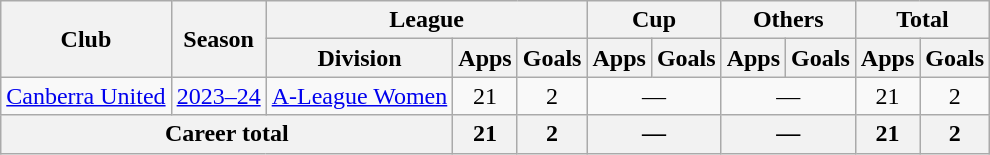<table class="wikitable" style="text-align: center;">
<tr>
<th rowspan=2>Club</th>
<th rowspan=2>Season</th>
<th colspan=3>League</th>
<th colspan=2>Cup</th>
<th colspan=2>Others</th>
<th colspan=2>Total</th>
</tr>
<tr>
<th>Division</th>
<th>Apps</th>
<th>Goals</th>
<th>Apps</th>
<th>Goals</th>
<th>Apps</th>
<th>Goals</th>
<th>Apps</th>
<th>Goals</th>
</tr>
<tr>
<td><a href='#'>Canberra United</a></td>
<td><a href='#'>2023–24</a></td>
<td><a href='#'>A-League Women</a></td>
<td>21</td>
<td>2</td>
<td colspan=2>—</td>
<td colspan=2>—</td>
<td>21</td>
<td>2</td>
</tr>
<tr>
<th colspan=3>Career total</th>
<th>21</th>
<th>2</th>
<th colspan=2>—</th>
<th colspan=2>—</th>
<th>21</th>
<th>2</th>
</tr>
</table>
